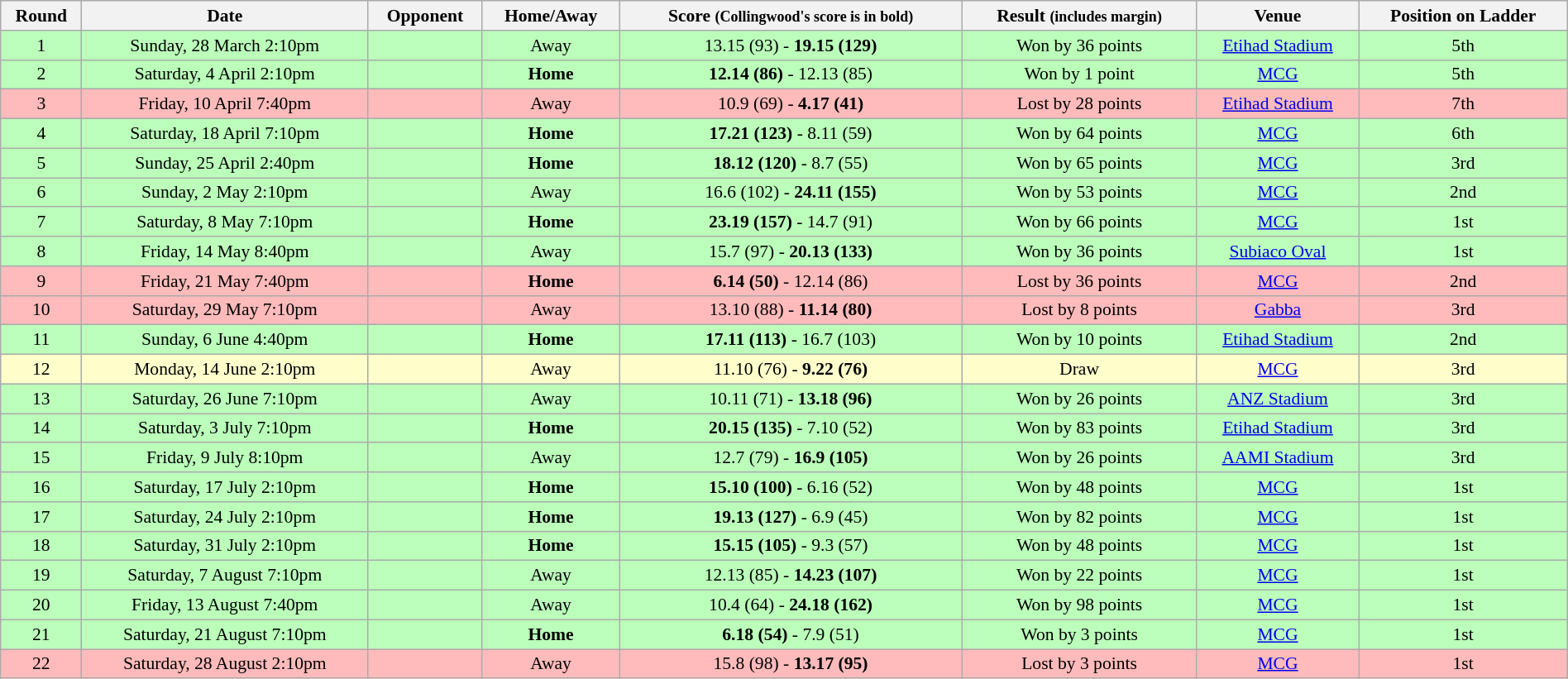<table class="wikitable" style="font-size:90%; text-align:center; width: 100%; margin-left: auto; margin-right: auto;">
<tr>
<th>Round</th>
<th>Date</th>
<th>Opponent</th>
<th>Home/Away</th>
<th>Score <small>(Collingwood's score is in bold)</small></th>
<th>Result <small> (includes margin)</small></th>
<th>Venue</th>
<th>Position on Ladder</th>
</tr>
<tr style="text-align:center; background:#bfb;">
<td>1</td>
<td>Sunday, 28 March 2:10pm</td>
<td></td>
<td>Away</td>
<td>13.15 (93) - <strong>19.15 (129)</strong></td>
<td>Won by 36 points</td>
<td><a href='#'>Etihad Stadium</a></td>
<td>5th</td>
</tr>
<tr style="text-align:center; background:#bfb;">
<td>2</td>
<td>Saturday, 4 April 2:10pm</td>
<td></td>
<td><strong>Home</strong></td>
<td><strong>12.14 (86)</strong> - 12.13 (85)</td>
<td>Won by 1 point</td>
<td><a href='#'>MCG</a></td>
<td>5th</td>
</tr>
<tr style="text-align:center; background:#fbb;">
<td>3</td>
<td>Friday, 10 April 7:40pm</td>
<td></td>
<td>Away</td>
<td>10.9 (69) - <strong>4.17 (41)</strong></td>
<td>Lost by 28 points</td>
<td><a href='#'>Etihad Stadium</a></td>
<td>7th</td>
</tr>
<tr style="text-align:center; background:#bfb;">
<td>4</td>
<td>Saturday, 18 April 7:10pm</td>
<td></td>
<td><strong>Home</strong></td>
<td><strong>17.21 (123)</strong> - 8.11 (59)</td>
<td>Won by 64 points</td>
<td><a href='#'>MCG</a></td>
<td>6th</td>
</tr>
<tr style="text-align:center; background:#bfb;">
<td>5</td>
<td>Sunday, 25 April 2:40pm</td>
<td></td>
<td><strong>Home</strong></td>
<td><strong>18.12 (120)</strong> - 8.7 (55)</td>
<td>Won by 65 points</td>
<td><a href='#'>MCG</a></td>
<td>3rd</td>
</tr>
<tr style="text-align:center; background:#bfb;">
<td>6</td>
<td>Sunday, 2 May 2:10pm</td>
<td></td>
<td>Away</td>
<td>16.6 (102) - <strong>24.11 (155)</strong></td>
<td>Won by 53 points</td>
<td><a href='#'>MCG</a></td>
<td>2nd</td>
</tr>
<tr style="text-align:center; background:#bfb;">
<td>7</td>
<td>Saturday, 8 May 7:10pm</td>
<td></td>
<td><strong>Home</strong></td>
<td><strong>23.19 (157)</strong> - 14.7 (91)</td>
<td>Won by 66 points</td>
<td><a href='#'>MCG</a></td>
<td>1st</td>
</tr>
<tr style="text-align:center; background:#bfb;">
<td>8</td>
<td>Friday, 14 May 8:40pm</td>
<td></td>
<td>Away</td>
<td>15.7 (97) - <strong>20.13 (133)</strong></td>
<td>Won by 36 points</td>
<td><a href='#'>Subiaco Oval</a></td>
<td>1st</td>
</tr>
<tr style="text-align:center; background:#fbb;">
<td>9</td>
<td>Friday, 21 May 7:40pm</td>
<td></td>
<td><strong>Home</strong></td>
<td><strong>6.14 (50)</strong> - 12.14 (86)</td>
<td>Lost by 36 points</td>
<td><a href='#'>MCG</a></td>
<td>2nd</td>
</tr>
<tr style="text-align:center; background:#fbb;">
<td>10</td>
<td>Saturday, 29 May 7:10pm</td>
<td></td>
<td>Away</td>
<td>13.10 (88) - <strong>11.14 (80)</strong></td>
<td>Lost by 8 points</td>
<td><a href='#'>Gabba</a></td>
<td>3rd</td>
</tr>
<tr style="text-align:center; background:#bfb;">
<td>11</td>
<td>Sunday, 6 June 4:40pm</td>
<td></td>
<td><strong>Home</strong></td>
<td><strong>17.11 (113)</strong> - 16.7 (103)</td>
<td>Won by 10 points</td>
<td><a href='#'>Etihad Stadium</a></td>
<td>2nd</td>
</tr>
<tr style="text-align:center; background:#ffc;">
<td>12</td>
<td>Monday, 14 June 2:10pm</td>
<td></td>
<td>Away</td>
<td>11.10 (76) - <strong>9.22 (76)</strong></td>
<td>Draw</td>
<td><a href='#'>MCG</a></td>
<td>3rd</td>
</tr>
<tr style="text-align:center; background:#bfb;">
<td>13</td>
<td>Saturday, 26 June 7:10pm</td>
<td></td>
<td>Away</td>
<td>10.11 (71) - <strong>13.18 (96)</strong></td>
<td>Won by 26 points</td>
<td><a href='#'>ANZ Stadium</a></td>
<td>3rd</td>
</tr>
<tr style="text-align:center; background:#bfb;">
<td>14</td>
<td>Saturday, 3 July 7:10pm</td>
<td></td>
<td><strong>Home</strong></td>
<td><strong>20.15 (135)</strong> - 7.10 (52)</td>
<td>Won by 83 points</td>
<td><a href='#'>Etihad Stadium</a></td>
<td>3rd</td>
</tr>
<tr style="text-align:center; background:#bfb;">
<td>15</td>
<td>Friday, 9 July 8:10pm</td>
<td></td>
<td>Away</td>
<td>12.7 (79) - <strong>16.9 (105)</strong></td>
<td>Won by 26 points</td>
<td><a href='#'>AAMI Stadium</a></td>
<td>3rd</td>
</tr>
<tr style="text-align:center; background:#bfb;">
<td>16</td>
<td>Saturday, 17 July 2:10pm</td>
<td></td>
<td><strong>Home</strong></td>
<td><strong>15.10 (100)</strong> - 6.16 (52)</td>
<td>Won by 48 points</td>
<td><a href='#'>MCG</a></td>
<td>1st</td>
</tr>
<tr style="text-align:center; background:#bfb;">
<td>17</td>
<td>Saturday, 24 July 2:10pm</td>
<td></td>
<td><strong>Home</strong></td>
<td><strong>19.13 (127)</strong> - 6.9 (45)</td>
<td>Won by 82 points</td>
<td><a href='#'>MCG</a></td>
<td>1st</td>
</tr>
<tr style="text-align:center; background:#bfb;">
<td>18</td>
<td>Saturday, 31 July 2:10pm</td>
<td></td>
<td><strong>Home</strong></td>
<td><strong>15.15 (105)</strong> - 9.3 (57)</td>
<td>Won by 48 points</td>
<td><a href='#'>MCG</a></td>
<td>1st</td>
</tr>
<tr style="text-align:center; background:#bfb;">
<td>19</td>
<td>Saturday, 7 August 7:10pm</td>
<td></td>
<td>Away</td>
<td>12.13 (85) - <strong>14.23 (107)</strong></td>
<td>Won by 22 points</td>
<td><a href='#'>MCG</a></td>
<td>1st</td>
</tr>
<tr style="text-align:center; background:#bfb;">
<td>20</td>
<td>Friday, 13 August 7:40pm</td>
<td></td>
<td>Away</td>
<td>10.4 (64) - <strong>24.18 (162)</strong></td>
<td>Won by 98 points</td>
<td><a href='#'>MCG</a></td>
<td>1st</td>
</tr>
<tr style="text-align:center; background:#bfb;">
<td>21</td>
<td>Saturday, 21 August 7:10pm</td>
<td></td>
<td><strong>Home</strong></td>
<td><strong>6.18 (54)</strong> - 7.9 (51)</td>
<td>Won by 3 points</td>
<td><a href='#'>MCG</a></td>
<td>1st</td>
</tr>
<tr style="text-align:center; background:#fbb;">
<td>22</td>
<td>Saturday, 28 August 2:10pm</td>
<td></td>
<td>Away</td>
<td>15.8 (98) - <strong>13.17 (95)</strong></td>
<td>Lost by 3 points</td>
<td><a href='#'>MCG</a></td>
<td>1st</td>
</tr>
</table>
